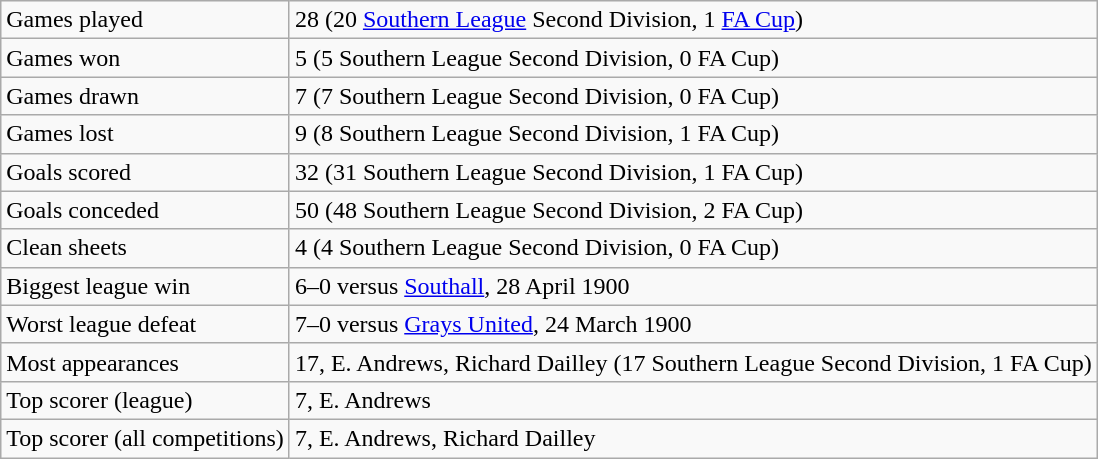<table class="wikitable">
<tr>
<td>Games played</td>
<td>28 (20 <a href='#'>Southern League</a> Second Division, 1 <a href='#'>FA Cup</a>)</td>
</tr>
<tr>
<td>Games won</td>
<td>5 (5 Southern League Second Division, 0 FA Cup)</td>
</tr>
<tr>
<td>Games drawn</td>
<td>7 (7 Southern League Second Division, 0 FA Cup)</td>
</tr>
<tr>
<td>Games lost</td>
<td>9 (8 Southern League Second Division, 1 FA Cup)</td>
</tr>
<tr>
<td>Goals scored</td>
<td>32 (31 Southern League Second Division, 1 FA Cup)</td>
</tr>
<tr>
<td>Goals conceded</td>
<td>50 (48 Southern League Second Division, 2 FA Cup)</td>
</tr>
<tr>
<td>Clean sheets</td>
<td>4 (4 Southern League Second Division, 0 FA Cup)</td>
</tr>
<tr>
<td>Biggest league win</td>
<td>6–0 versus <a href='#'>Southall</a>, 28 April 1900</td>
</tr>
<tr>
<td>Worst league defeat</td>
<td>7–0 versus <a href='#'>Grays United</a>, 24 March 1900</td>
</tr>
<tr>
<td>Most appearances</td>
<td>17, E. Andrews, Richard Dailley (17 Southern League Second Division, 1 FA Cup)</td>
</tr>
<tr>
<td>Top scorer (league)</td>
<td>7, E. Andrews</td>
</tr>
<tr>
<td>Top scorer (all competitions)</td>
<td>7, E. Andrews, Richard Dailley</td>
</tr>
</table>
